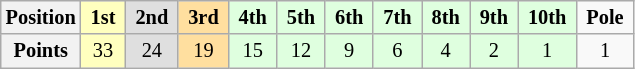<table class="wikitable" style="font-size:85%; text-align:center">
<tr>
<th>Position</th>
<td style="background:#FFFFBF;"> <strong>1st</strong> </td>
<td style="background:#DFDFDF;"> <strong>2nd</strong> </td>
<td style="background:#FFDF9F;"> <strong>3rd</strong> </td>
<td style="background:#DFFFDF;"> <strong>4th</strong> </td>
<td style="background:#DFFFDF;"> <strong>5th</strong> </td>
<td style="background:#DFFFDF;"> <strong>6th</strong> </td>
<td style="background:#DFFFDF;"> <strong>7th</strong> </td>
<td style="background:#DFFFDF;"> <strong>8th</strong> </td>
<td style="background:#DFFFDF;"> <strong>9th</strong> </td>
<td style="background:#DFFFDF;"> <strong>10th</strong> </td>
<td> <strong>Pole</strong> </td>
</tr>
<tr>
<th>Points</th>
<td style="background:#FFFFBF;">33</td>
<td style="background:#DFDFDF;">24</td>
<td style="background:#FFDF9F;">19</td>
<td style="background:#DFFFDF;">15</td>
<td style="background:#DFFFDF;">12</td>
<td style="background:#DFFFDF;">9</td>
<td style="background:#DFFFDF;">6</td>
<td style="background:#DFFFDF;">4</td>
<td style="background:#DFFFDF;">2</td>
<td style="background:#DFFFDF;">1</td>
<td>1</td>
</tr>
</table>
